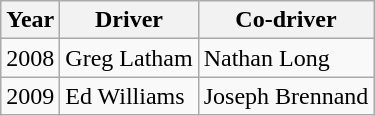<table class="wikitable">
<tr>
<th>Year</th>
<th>Driver</th>
<th>Co-driver</th>
</tr>
<tr>
<td>2008</td>
<td>Greg Latham</td>
<td>Nathan Long</td>
</tr>
<tr>
<td>2009</td>
<td>Ed Williams</td>
<td>Joseph Brennand</td>
</tr>
</table>
